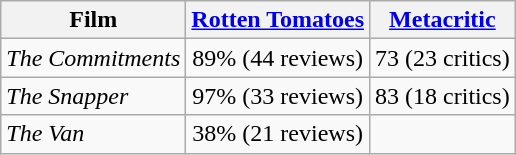<table class="wikitable sortable" border="1" style="text-align: center;">
<tr>
<th>Film</th>
<th><a href='#'>Rotten Tomatoes</a></th>
<th><a href='#'>Metacritic</a></th>
</tr>
<tr>
<td style="text-align: left;"><em>The Commitments</em></td>
<td>89% (44 reviews)</td>
<td>73 (23 critics)</td>
</tr>
<tr>
<td style="text-align: left;"><em>The Snapper</em></td>
<td>97% (33 reviews)</td>
<td>83 (18 critics)</td>
</tr>
<tr>
<td style="text-align: left;"><em>The Van</em></td>
<td>38% (21 reviews)</td>
<td></td>
</tr>
</table>
